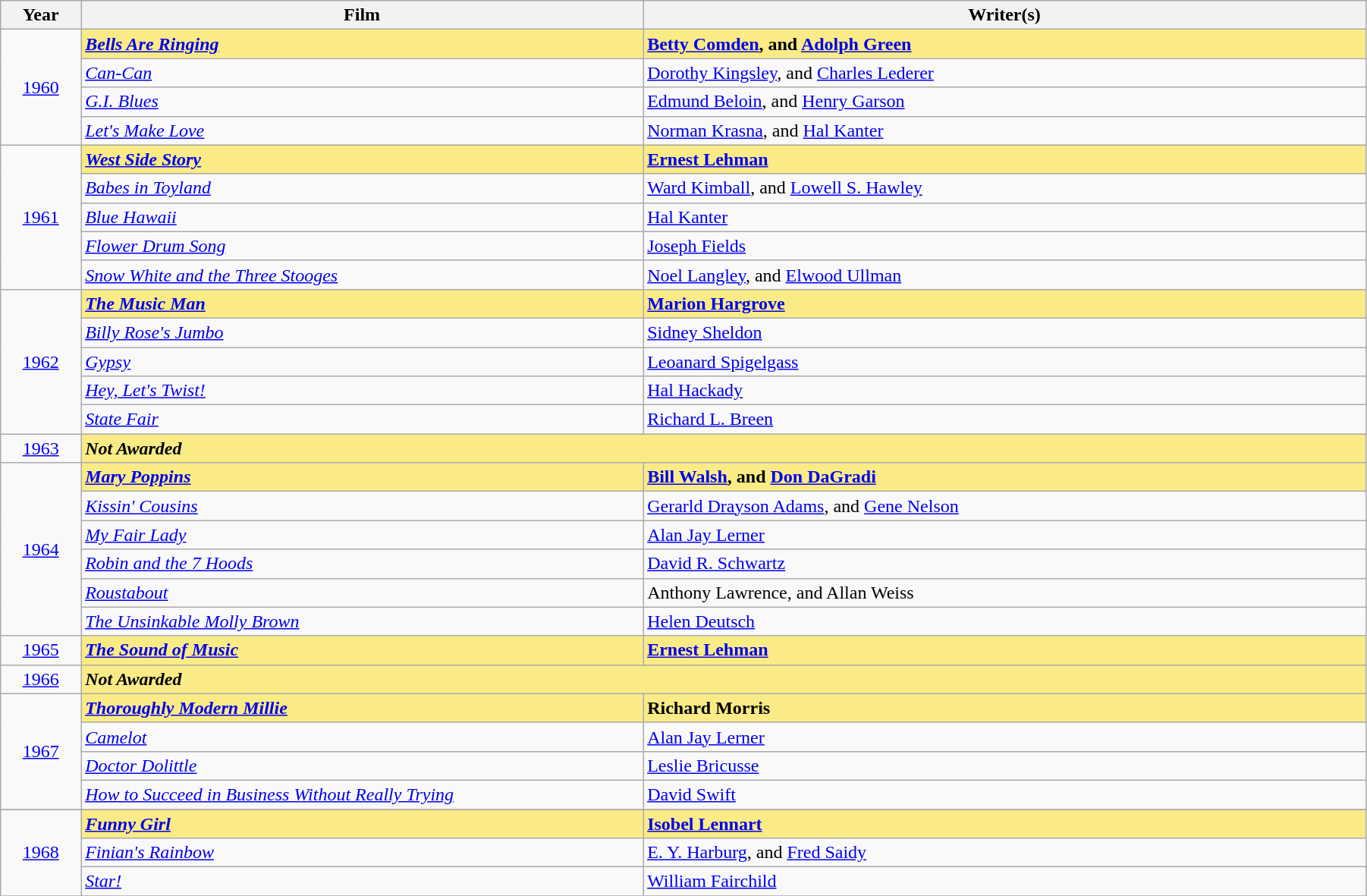<table class="wikitable" width="95%" cellpadding="5">
<tr>
<th width="5%">Year</th>
<th width="35%">Film</th>
<th width="45%">Writer(s)</th>
</tr>
<tr>
<td rowspan="4" style="text-align:center;"><a href='#'>1960</a><br></td>
<td style="background:#FAEB86"><strong><em><a href='#'>Bells Are Ringing</a></em></strong></td>
<td style="background:#FAEB86"><strong><a href='#'>Betty Comden</a>, and <a href='#'>Adolph Green</a></strong></td>
</tr>
<tr>
<td><em><a href='#'>Can-Can</a></em></td>
<td><a href='#'>Dorothy Kingsley</a>, and <a href='#'>Charles Lederer</a></td>
</tr>
<tr>
<td><em><a href='#'>G.I. Blues</a></em></td>
<td><a href='#'>Edmund Beloin</a>, and <a href='#'>Henry Garson</a></td>
</tr>
<tr>
<td><em><a href='#'>Let's Make Love</a></em></td>
<td><a href='#'>Norman Krasna</a>, and <a href='#'>Hal Kanter</a></td>
</tr>
<tr>
<td rowspan="5" style="text-align:center;"><a href='#'>1961</a><br></td>
<td style="background:#FAEB86"><strong><em><a href='#'>West Side Story</a></em></strong></td>
<td style="background:#FAEB86"><strong><a href='#'>Ernest Lehman</a></strong></td>
</tr>
<tr>
<td><em><a href='#'>Babes in Toyland</a></em></td>
<td><a href='#'>Ward Kimball</a>, and <a href='#'>Lowell S. Hawley</a></td>
</tr>
<tr>
<td><em><a href='#'>Blue Hawaii</a></em></td>
<td><a href='#'>Hal Kanter</a></td>
</tr>
<tr>
<td><em><a href='#'>Flower Drum Song</a></em></td>
<td><a href='#'>Joseph Fields</a></td>
</tr>
<tr>
<td><em><a href='#'>Snow White and the Three Stooges</a></em></td>
<td><a href='#'>Noel Langley</a>, and <a href='#'>Elwood Ullman</a></td>
</tr>
<tr>
<td rowspan="5" style="text-align:center;"><a href='#'>1962</a><br></td>
<td style="background:#FAEB86"><strong><em><a href='#'>The Music Man</a></em></strong></td>
<td style="background:#FAEB86"><strong><a href='#'>Marion Hargrove</a></strong></td>
</tr>
<tr>
<td><em><a href='#'>Billy Rose's Jumbo</a></em></td>
<td><a href='#'>Sidney Sheldon</a></td>
</tr>
<tr>
<td><em><a href='#'>Gypsy</a></em></td>
<td><a href='#'>Leoanard Spigelgass</a></td>
</tr>
<tr>
<td><em><a href='#'>Hey, Let's Twist!</a></em></td>
<td><a href='#'>Hal Hackady</a></td>
</tr>
<tr>
<td><em><a href='#'>State Fair</a></em></td>
<td><a href='#'>Richard L. Breen</a></td>
</tr>
<tr>
<td rowspan="1" style="text-align:center;"><a href='#'>1963</a><br></td>
<td colspan="2" style="background:#FAEB86"><strong><em>Not Awarded</em></strong></td>
</tr>
<tr>
<td rowspan="6" style="text-align:center;"><a href='#'>1964</a><br></td>
<td style="background:#FAEB86"><strong><em><a href='#'>Mary Poppins</a></em></strong></td>
<td style="background:#FAEB86"><strong><a href='#'>Bill Walsh</a>, and <a href='#'>Don DaGradi</a></strong></td>
</tr>
<tr>
<td><em><a href='#'>Kissin' Cousins</a></em></td>
<td><a href='#'>Gerarld Drayson Adams</a>, and <a href='#'>Gene Nelson</a></td>
</tr>
<tr>
<td><em><a href='#'>My Fair Lady</a></em></td>
<td><a href='#'>Alan Jay Lerner</a></td>
</tr>
<tr>
<td><em><a href='#'>Robin and the 7 Hoods</a></em></td>
<td><a href='#'>David R. Schwartz</a></td>
</tr>
<tr>
<td><em><a href='#'>Roustabout</a></em></td>
<td>Anthony Lawrence, and Allan Weiss</td>
</tr>
<tr>
<td><em><a href='#'>The Unsinkable Molly Brown</a></em></td>
<td><a href='#'>Helen Deutsch</a></td>
</tr>
<tr>
<td rowspan="1" style="text-align:center;"><a href='#'>1965</a><br></td>
<td style="background:#FAEB86"><strong><em><a href='#'>The Sound of Music</a></em></strong></td>
<td style="background:#FAEB86"><strong><a href='#'>Ernest Lehman</a></strong></td>
</tr>
<tr>
<td rowspan="1" style="text-align:center;"><a href='#'>1966</a><br></td>
<td colspan="2" style="background:#FAEB86"><strong><em>Not Awarded</em></strong></td>
</tr>
<tr>
<td rowspan="4" style="text-align:center;"><a href='#'>1967</a><br></td>
<td style="background:#FAEB86"><strong><em><a href='#'>Thoroughly Modern Millie</a></em></strong></td>
<td style="background:#FAEB86"><strong>Richard Morris</strong></td>
</tr>
<tr>
<td><em><a href='#'>Camelot</a></em></td>
<td><a href='#'>Alan Jay Lerner</a></td>
</tr>
<tr>
<td><em><a href='#'>Doctor Dolittle</a></em></td>
<td><a href='#'>Leslie Bricusse</a></td>
</tr>
<tr>
<td><em><a href='#'>How to Succeed in Business Without Really Trying</a></em></td>
<td><a href='#'>David Swift</a></td>
</tr>
<tr>
</tr>
<tr>
<td rowspan="3" style="text-align:center;"><a href='#'>1968</a><br></td>
<td style="background:#FAEB86"><strong><em><a href='#'>Funny Girl</a></em></strong></td>
<td style="background:#FAEB86"><strong><a href='#'>Isobel Lennart</a></strong></td>
</tr>
<tr>
<td><em><a href='#'>Finian's Rainbow</a></em></td>
<td><a href='#'>E. Y. Harburg</a>, and <a href='#'>Fred Saidy</a></td>
</tr>
<tr>
<td><em><a href='#'>Star!</a></em></td>
<td><a href='#'>William Fairchild</a></td>
</tr>
<tr>
</tr>
</table>
